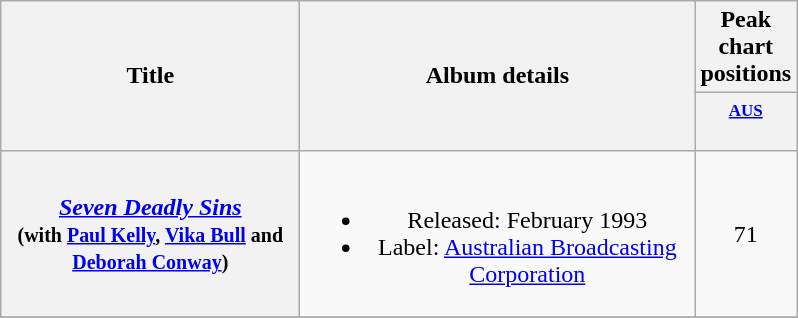<table class="wikitable plainrowheaders" style="text-align:center;" border="1">
<tr>
<th scope="col" rowspan="2" style="width:12em;">Title</th>
<th scope="col" rowspan="2" style="width:16em;">Album details</th>
<th colspan="1">Peak chart positions</th>
</tr>
<tr>
<th scope="col" style="width:3em; font-size:85%"><small><a href='#'>AUS</a><br><br></small></th>
</tr>
<tr>
<th scope="row"><em><a href='#'>Seven Deadly Sins</a></em> <br> <small> (with <a href='#'>Paul Kelly</a>, <a href='#'>Vika Bull</a> and <a href='#'>Deborah Conway</a>)</small></th>
<td><br><ul><li>Released: February 1993</li><li>Label: <a href='#'>Australian Broadcasting Corporation</a></li></ul></td>
<td align="center">71</td>
</tr>
<tr>
</tr>
</table>
